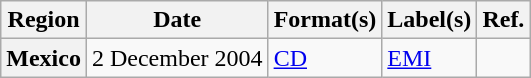<table class="wikitable plainrowheaders">
<tr>
<th scope="col">Region</th>
<th scope="col">Date</th>
<th scope="col">Format(s)</th>
<th scope="col">Label(s)</th>
<th scope="col">Ref.</th>
</tr>
<tr>
<th scope="row">Mexico</th>
<td>2 December 2004</td>
<td><a href='#'>CD</a></td>
<td><a href='#'>EMI</a></td>
<td></td>
</tr>
</table>
